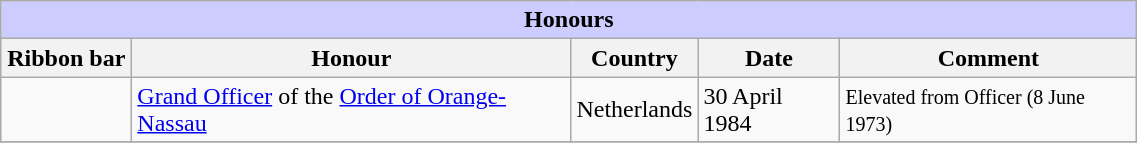<table class="wikitable" style="width:60%;">
<tr style="background:#ccf; text-align:center;">
<td colspan=5><strong>Honours</strong></td>
</tr>
<tr>
<th style="width:80px;">Ribbon bar</th>
<th>Honour</th>
<th>Country</th>
<th>Date</th>
<th>Comment</th>
</tr>
<tr>
<td></td>
<td><a href='#'>Grand Officer</a> of the <a href='#'>Order of Orange-Nassau</a></td>
<td>Netherlands</td>
<td>30 April 1984</td>
<td><small>Elevated from Officer (8 June 1973)</small></td>
</tr>
<tr>
</tr>
</table>
